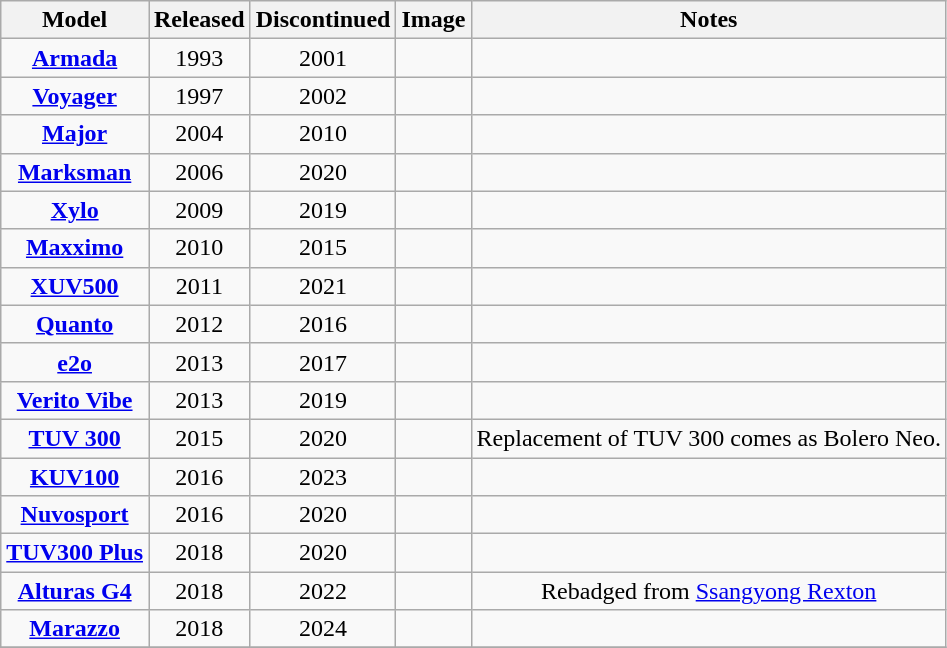<table class="wikitable" style="text-align:center">
<tr>
<th>Model</th>
<th>Released</th>
<th>Discontinued</th>
<th>Image</th>
<th>Notes</th>
</tr>
<tr>
<td><strong><a href='#'>Armada</a></strong></td>
<td>1993</td>
<td>2001</td>
<td></td>
<td></td>
</tr>
<tr>
<td><strong><a href='#'>Voyager</a></strong></td>
<td>1997</td>
<td>2002</td>
<td></td>
<td></td>
</tr>
<tr>
<td><strong><a href='#'>Major</a></strong></td>
<td>2004</td>
<td>2010</td>
<td></td>
<td></td>
</tr>
<tr>
<td><strong><a href='#'>Marksman</a></strong></td>
<td>2006</td>
<td>2020</td>
<td></td>
<td></td>
</tr>
<tr>
<td><strong><a href='#'>Xylo</a></strong></td>
<td>2009</td>
<td>2019</td>
<td></td>
<td></td>
</tr>
<tr>
<td><strong><a href='#'>Maxximo</a></strong></td>
<td>2010</td>
<td>2015</td>
<td></td>
<td></td>
</tr>
<tr>
<td><strong><a href='#'>XUV500</a></strong></td>
<td>2011</td>
<td>2021</td>
<td></td>
<td></td>
</tr>
<tr>
<td><strong><a href='#'>Quanto</a></strong></td>
<td>2012</td>
<td>2016</td>
<td></td>
<td></td>
</tr>
<tr>
<td><strong><a href='#'>e2o</a></strong></td>
<td>2013</td>
<td>2017</td>
<td></td>
<td></td>
</tr>
<tr>
<td><strong><a href='#'>Verito Vibe</a></strong></td>
<td>2013</td>
<td>2019</td>
<td></td>
<td></td>
</tr>
<tr>
<td><strong><a href='#'>TUV 300</a></strong></td>
<td>2015</td>
<td>2020</td>
<td></td>
<td>Replacement of TUV 300 comes as Bolero Neo.</td>
</tr>
<tr>
<td><strong><a href='#'>KUV100</a></strong></td>
<td>2016</td>
<td>2023</td>
<td></td>
<td></td>
</tr>
<tr>
<td><strong><a href='#'>Nuvosport</a></strong></td>
<td>2016</td>
<td>2020</td>
<td></td>
<td></td>
</tr>
<tr>
<td><strong><a href='#'>TUV300 Plus</a></strong></td>
<td>2018</td>
<td>2020</td>
<td></td>
<td></td>
</tr>
<tr>
<td><strong><a href='#'>Alturas G4</a></strong></td>
<td>2018</td>
<td>2022</td>
<td></td>
<td>Rebadged from <a href='#'>Ssangyong Rexton</a></td>
</tr>
<tr>
<td><strong><a href='#'>Marazzo</a></strong></td>
<td>2018</td>
<td>2024</td>
<td></td>
<td></td>
</tr>
<tr>
</tr>
</table>
